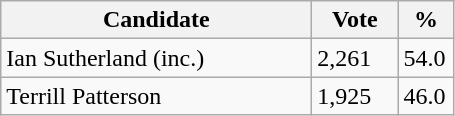<table class="wikitable">
<tr>
<th bgcolor="#DDDDFF" width="200px">Candidate</th>
<th bgcolor="#DDDDFF" width="50px">Vote</th>
<th bgcolor="#DDDDFF" width="30px">%</th>
</tr>
<tr>
<td>Ian Sutherland (inc.)</td>
<td>2,261</td>
<td>54.0</td>
</tr>
<tr>
<td>Terrill Patterson</td>
<td>1,925</td>
<td>46.0</td>
</tr>
</table>
